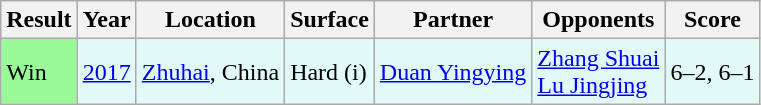<table class="sortable wikitable">
<tr>
<th>Result</th>
<th>Year</th>
<th>Location</th>
<th>Surface</th>
<th>Partner</th>
<th>Opponents</th>
<th class="unsortable">Score</th>
</tr>
<tr bgcolor=#e2faf7>
<td bgcolor="98FB98">Win</td>
<td><a href='#'>2017</a></td>
<td><a href='#'>Zhuhai</a>, China</td>
<td>Hard (i)</td>
<td> <a href='#'>Duan Yingying</a></td>
<td> <a href='#'>Zhang Shuai</a> <br>  <a href='#'>Lu Jingjing</a></td>
<td>6–2, 6–1</td>
</tr>
</table>
